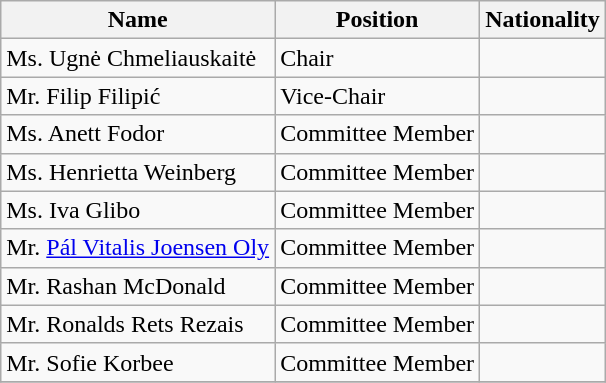<table class="wikitable">
<tr>
<th>Name</th>
<th>Position</th>
<th>Nationality</th>
</tr>
<tr>
<td>Ms. Ugnė Chmeliauskaitė</td>
<td>Chair</td>
<td></td>
</tr>
<tr>
<td>Mr. Filip Filipić</td>
<td>Vice-Chair</td>
<td></td>
</tr>
<tr>
<td>Ms. Anett Fodor</td>
<td>Committee Member</td>
<td></td>
</tr>
<tr>
<td>Ms. Henrietta Weinberg</td>
<td>Committee Member</td>
<td></td>
</tr>
<tr>
<td>Ms. Iva Glibo</td>
<td>Committee Member</td>
<td></td>
</tr>
<tr>
<td>Mr. <a href='#'>Pál Vitalis Joensen Oly</a></td>
<td>Committee Member</td>
<td></td>
</tr>
<tr>
<td>Mr. Rashan McDonald</td>
<td>Committee Member</td>
<td></td>
</tr>
<tr>
<td>Mr. Ronalds Rets Rezais</td>
<td>Committee Member</td>
<td></td>
</tr>
<tr>
<td>Mr. Sofie Korbee</td>
<td>Committee Member</td>
<td></td>
</tr>
<tr>
</tr>
</table>
